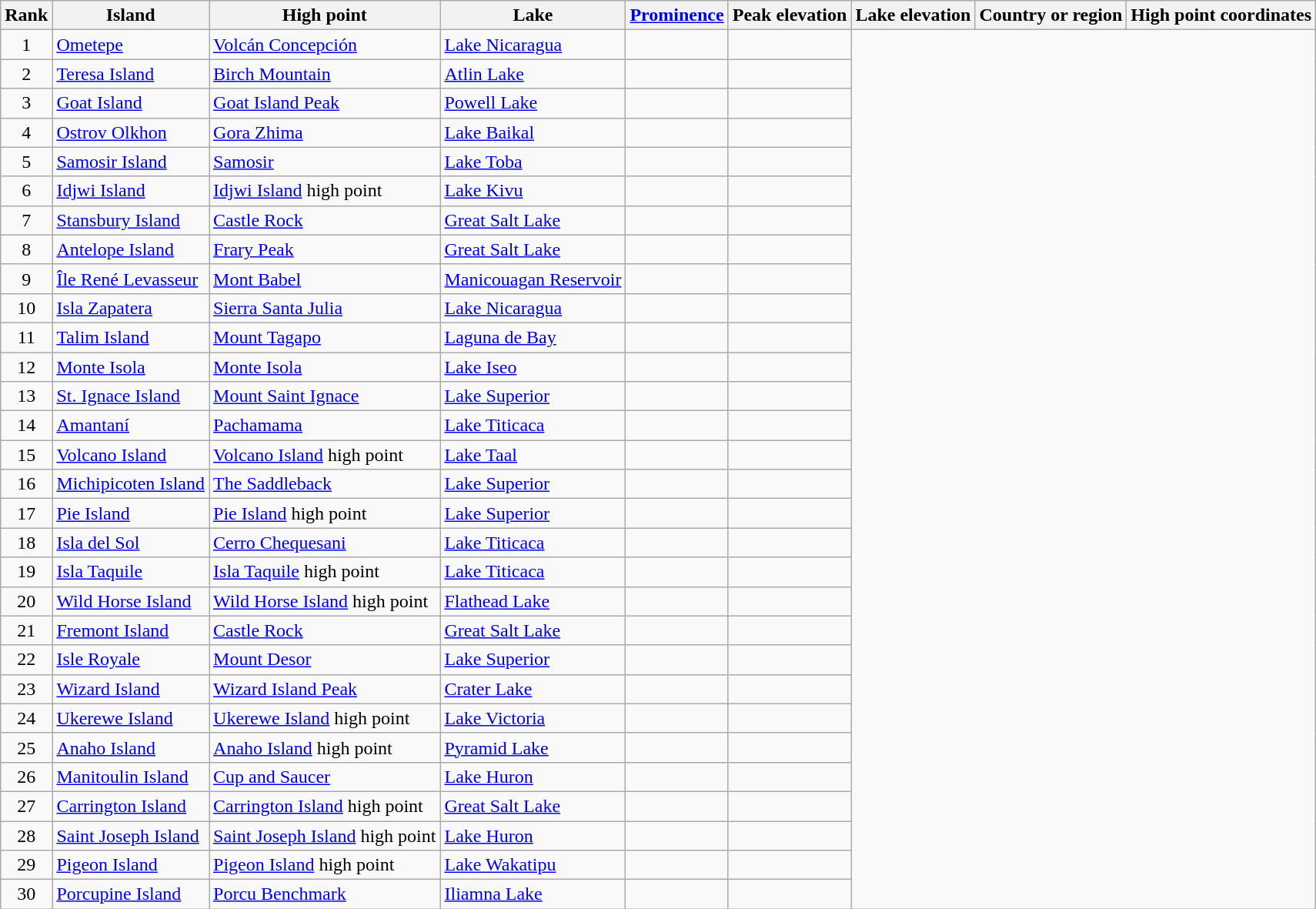<table class="wikitable sortable">
<tr>
<th>Rank</th>
<th>Island</th>
<th>High point</th>
<th>Lake</th>
<th><a href='#'>Prominence</a></th>
<th>Peak elevation</th>
<th>Lake elevation</th>
<th>Country or region</th>
<th>High point coordinates</th>
</tr>
<tr>
<td align=center>1</td>
<td><a href='#'>Ometepe</a></td>
<td><a href='#'>Volcán Concepción</a></td>
<td><a href='#'>Lake Nicaragua</a><br>

</td>
<td></td>
<td></td>
</tr>
<tr>
<td align=center>2</td>
<td><a href='#'>Teresa Island</a></td>
<td><a href='#'>Birch Mountain</a></td>
<td><a href='#'>Atlin Lake</a><br>

</td>
<td> </td>
<td></td>
</tr>
<tr>
<td align=center>3</td>
<td><a href='#'>Goat Island</a></td>
<td><a href='#'>Goat Island Peak</a></td>
<td><a href='#'>Powell Lake</a><br>

</td>
<td> </td>
<td></td>
</tr>
<tr>
<td align=center>4</td>
<td><a href='#'>Ostrov Olkhon</a></td>
<td><a href='#'>Gora Zhima</a></td>
<td><a href='#'>Lake Baikal</a><br>

</td>
<td></td>
<td></td>
</tr>
<tr>
<td align=center>5</td>
<td><a href='#'>Samosir Island</a></td>
<td><a href='#'>Samosir</a></td>
<td><a href='#'>Lake Toba</a><br>

</td>
<td></td>
<td></td>
</tr>
<tr>
<td align=center>6</td>
<td><a href='#'>Idjwi Island</a></td>
<td><a href='#'>Idjwi Island</a> high point</td>
<td><a href='#'>Lake Kivu</a><br>

</td>
<td></td>
<td></td>
</tr>
<tr>
<td align=center>7</td>
<td><a href='#'>Stansbury Island</a></td>
<td><a href='#'>Castle Rock</a></td>
<td><a href='#'>Great Salt Lake</a><br>

</td>
<td> </td>
<td></td>
</tr>
<tr>
<td align=center>8</td>
<td><a href='#'>Antelope Island</a></td>
<td><a href='#'>Frary Peak</a></td>
<td><a href='#'>Great Salt Lake</a><br>

</td>
<td> </td>
<td></td>
</tr>
<tr>
<td align=center>9</td>
<td><a href='#'>Île René Levasseur</a></td>
<td><a href='#'>Mont Babel</a></td>
<td><a href='#'>Manicouagan Reservoir</a><br>

</td>
<td> </td>
<td></td>
</tr>
<tr>
<td align=center>10</td>
<td><a href='#'>Isla Zapatera</a></td>
<td><a href='#'>Sierra Santa Julia</a></td>
<td><a href='#'>Lake Nicaragua</a><br>

</td>
<td></td>
<td></td>
</tr>
<tr>
<td align=center>11</td>
<td><a href='#'>Talim Island</a></td>
<td><a href='#'>Mount Tagapo</a></td>
<td><a href='#'>Laguna de Bay</a><br>

</td>
<td></td>
<td></td>
</tr>
<tr>
<td align=center>12</td>
<td><a href='#'>Monte Isola</a></td>
<td><a href='#'>Monte Isola</a></td>
<td><a href='#'>Lake Iseo</a><br>

</td>
<td></td>
<td></td>
</tr>
<tr>
<td align=center>13</td>
<td><a href='#'>St. Ignace Island</a></td>
<td><a href='#'>Mount Saint Ignace</a></td>
<td><a href='#'>Lake Superior</a><br>

</td>
<td> </td>
<td></td>
</tr>
<tr>
<td align=center>14</td>
<td><a href='#'>Amantaní</a></td>
<td><a href='#'>Pachamama</a></td>
<td><a href='#'>Lake Titicaca</a><br>

</td>
<td></td>
<td></td>
</tr>
<tr>
<td align=center>15</td>
<td><a href='#'>Volcano Island</a></td>
<td><a href='#'>Volcano Island</a> high point</td>
<td><a href='#'>Lake Taal</a><br>

</td>
<td></td>
<td></td>
</tr>
<tr>
<td align=center>16</td>
<td><a href='#'>Michipicoten Island</a></td>
<td><a href='#'>The Saddleback</a></td>
<td><a href='#'>Lake Superior</a><br>

</td>
<td> </td>
<td></td>
</tr>
<tr>
<td align=center>17</td>
<td><a href='#'>Pie Island</a></td>
<td><a href='#'>Pie Island</a> high point</td>
<td><a href='#'>Lake Superior</a><br>

</td>
<td> </td>
<td></td>
</tr>
<tr>
<td align=center>18</td>
<td><a href='#'>Isla del Sol</a></td>
<td><a href='#'>Cerro Chequesani</a></td>
<td><a href='#'>Lake Titicaca</a><br>

</td>
<td></td>
<td></td>
</tr>
<tr>
<td align=center>19</td>
<td><a href='#'>Isla Taquile</a></td>
<td><a href='#'>Isla Taquile</a> high point</td>
<td><a href='#'>Lake Titicaca</a><br>

</td>
<td></td>
<td></td>
</tr>
<tr>
<td align=center>20</td>
<td><a href='#'>Wild Horse Island</a></td>
<td><a href='#'>Wild Horse Island</a> high point</td>
<td><a href='#'>Flathead Lake</a><br>

</td>
<td> </td>
<td></td>
</tr>
<tr>
<td align=center>21</td>
<td><a href='#'>Fremont Island</a></td>
<td><a href='#'>Castle Rock</a></td>
<td><a href='#'>Great Salt Lake</a><br>

</td>
<td> </td>
<td></td>
</tr>
<tr>
<td align=center>22</td>
<td><a href='#'>Isle Royale</a></td>
<td><a href='#'>Mount Desor</a></td>
<td><a href='#'>Lake Superior</a><br>

</td>
<td> </td>
<td></td>
</tr>
<tr>
<td align=center>23</td>
<td><a href='#'>Wizard Island</a></td>
<td><a href='#'>Wizard Island Peak</a></td>
<td><a href='#'>Crater Lake</a><br>

</td>
<td> </td>
<td></td>
</tr>
<tr>
<td align=center>24</td>
<td><a href='#'>Ukerewe Island</a></td>
<td><a href='#'>Ukerewe Island</a> high point</td>
<td><a href='#'>Lake Victoria</a><br>

</td>
<td></td>
<td></td>
</tr>
<tr>
<td align=center>25</td>
<td><a href='#'>Anaho Island</a></td>
<td><a href='#'>Anaho Island</a> high point</td>
<td><a href='#'>Pyramid Lake</a><br>

</td>
<td> </td>
<td></td>
</tr>
<tr>
<td align=center>26</td>
<td><a href='#'>Manitoulin Island</a></td>
<td><a href='#'>Cup and Saucer</a></td>
<td><a href='#'>Lake Huron</a><br>

</td>
<td> </td>
<td></td>
</tr>
<tr>
<td align=center>27</td>
<td><a href='#'>Carrington Island</a></td>
<td><a href='#'>Carrington Island</a> high point</td>
<td><a href='#'>Great Salt Lake</a><br>

</td>
<td> </td>
<td></td>
</tr>
<tr>
<td align=center>28</td>
<td><a href='#'>Saint Joseph Island</a></td>
<td><a href='#'>Saint Joseph Island</a> high point</td>
<td><a href='#'>Lake Huron</a><br>

</td>
<td> </td>
<td></td>
</tr>
<tr>
<td align=center>29</td>
<td><a href='#'>Pigeon Island</a></td>
<td><a href='#'>Pigeon Island</a> high point</td>
<td><a href='#'>Lake Wakatipu</a><br>

</td>
<td></td>
<td></td>
</tr>
<tr>
<td align=center>30</td>
<td><a href='#'>Porcupine Island</a></td>
<td><a href='#'>Porcu Benchmark</a></td>
<td><a href='#'>Iliamna Lake</a><br>

</td>
<td> </td>
<td></td>
</tr>
</table>
